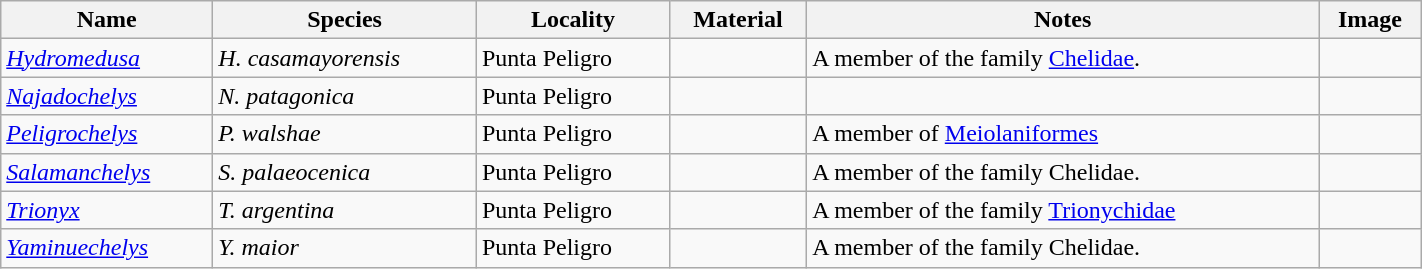<table class="wikitable" align="center" width="75%">
<tr>
<th>Name</th>
<th>Species</th>
<th>Locality</th>
<th>Material</th>
<th>Notes</th>
<th>Image</th>
</tr>
<tr>
<td><em><a href='#'>Hydromedusa</a></em></td>
<td><em>H. casamayorensis</em></td>
<td>Punta Peligro</td>
<td></td>
<td>A member of the family <a href='#'>Chelidae</a>.</td>
<td></td>
</tr>
<tr>
<td><em><a href='#'>Najadochelys</a></em></td>
<td><em>N. patagonica</em></td>
<td>Punta Peligro</td>
<td></td>
<td></td>
<td></td>
</tr>
<tr>
<td><em><a href='#'>Peligrochelys</a></em></td>
<td><em>P. walshae</em></td>
<td>Punta Peligro</td>
<td></td>
<td>A member of <a href='#'>Meiolaniformes</a></td>
<td></td>
</tr>
<tr>
<td><em><a href='#'>Salamanchelys</a></em></td>
<td><em>S. palaeocenica</em></td>
<td>Punta Peligro</td>
<td></td>
<td>A member of the family Chelidae.</td>
<td></td>
</tr>
<tr>
<td><em><a href='#'>Trionyx</a></em></td>
<td><em>T. argentina</em></td>
<td>Punta Peligro</td>
<td></td>
<td>A member of the family <a href='#'>Trionychidae</a></td>
<td></td>
</tr>
<tr>
<td><em><a href='#'>Yaminuechelys</a></em></td>
<td><em>Y. maior</em></td>
<td>Punta Peligro</td>
<td></td>
<td>A member of the family Chelidae.</td>
<td></td>
</tr>
</table>
